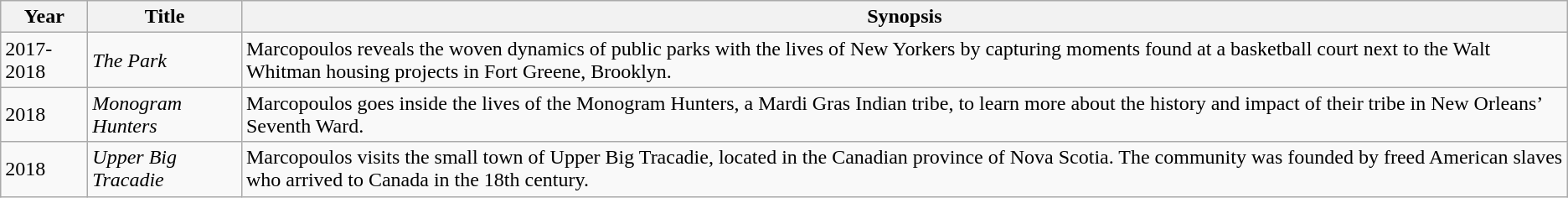<table class="wikitable">
<tr>
<th>Year</th>
<th>Title</th>
<th>Synopsis</th>
</tr>
<tr>
<td>2017-2018</td>
<td><em>The Park</em></td>
<td>Marcopoulos reveals the woven dynamics of public parks with the lives of New Yorkers by capturing moments found at a basketball court next to the Walt Whitman housing projects in Fort Greene, Brooklyn.</td>
</tr>
<tr>
<td>2018</td>
<td><em>Monogram Hunters</em></td>
<td>Marcopoulos goes inside the lives of the Monogram Hunters, a Mardi Gras Indian tribe, to learn more about the history and impact of their tribe in New Orleans’ Seventh Ward.</td>
</tr>
<tr>
<td>2018</td>
<td><em>Upper Big Tracadie</em></td>
<td>Marcopoulos visits the small town of Upper Big Tracadie, located in the Canadian province of Nova Scotia. The community was founded by freed American slaves who arrived to Canada in the 18th century.</td>
</tr>
</table>
